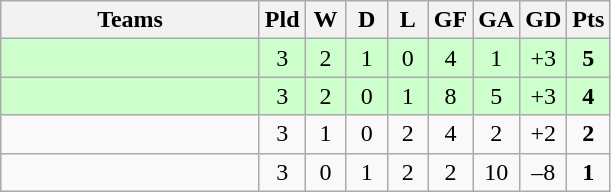<table class="wikitable" style="text-align: center;">
<tr>
<th width=165>Teams</th>
<th width=20>Pld</th>
<th width=20>W</th>
<th width=20>D</th>
<th width=20>L</th>
<th width=20>GF</th>
<th width=20>GA</th>
<th width=20>GD</th>
<th width=20>Pts</th>
</tr>
<tr align=center style="background:#ccffcc;">
<td style="text-align:left;"></td>
<td>3</td>
<td>2</td>
<td>1</td>
<td>0</td>
<td>4</td>
<td>1</td>
<td>+3</td>
<td><strong>5</strong></td>
</tr>
<tr align=center style="background:#ccffcc;">
<td style="text-align:left;"></td>
<td>3</td>
<td>2</td>
<td>0</td>
<td>1</td>
<td>8</td>
<td>5</td>
<td>+3</td>
<td><strong>4</strong></td>
</tr>
<tr align=center>
<td style="text-align:left;"></td>
<td>3</td>
<td>1</td>
<td>0</td>
<td>2</td>
<td>4</td>
<td>2</td>
<td>+2</td>
<td><strong>2</strong></td>
</tr>
<tr align=center>
<td style="text-align:left;"></td>
<td>3</td>
<td>0</td>
<td>1</td>
<td>2</td>
<td>2</td>
<td>10</td>
<td>–8</td>
<td><strong>1</strong></td>
</tr>
</table>
